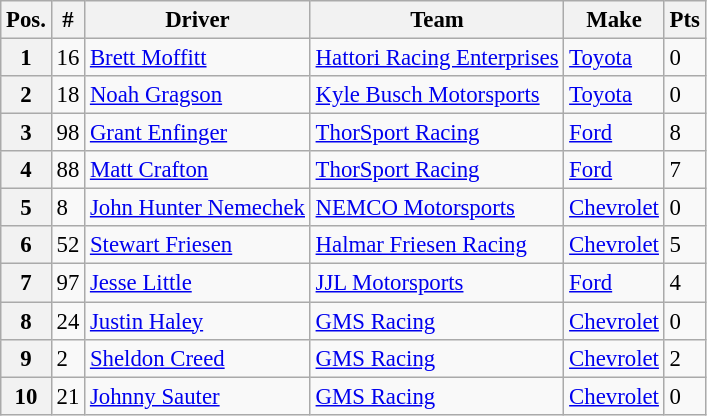<table class="wikitable" style="font-size:95%">
<tr>
<th>Pos.</th>
<th>#</th>
<th>Driver</th>
<th>Team</th>
<th>Make</th>
<th>Pts</th>
</tr>
<tr>
<th>1</th>
<td>16</td>
<td><a href='#'>Brett Moffitt</a></td>
<td><a href='#'>Hattori Racing Enterprises</a></td>
<td><a href='#'>Toyota</a></td>
<td>0</td>
</tr>
<tr>
<th>2</th>
<td>18</td>
<td><a href='#'>Noah Gragson</a></td>
<td><a href='#'>Kyle Busch Motorsports</a></td>
<td><a href='#'>Toyota</a></td>
<td>0</td>
</tr>
<tr>
<th>3</th>
<td>98</td>
<td><a href='#'>Grant Enfinger</a></td>
<td><a href='#'>ThorSport Racing</a></td>
<td><a href='#'>Ford</a></td>
<td>8</td>
</tr>
<tr>
<th>4</th>
<td>88</td>
<td><a href='#'>Matt Crafton</a></td>
<td><a href='#'>ThorSport Racing</a></td>
<td><a href='#'>Ford</a></td>
<td>7</td>
</tr>
<tr>
<th>5</th>
<td>8</td>
<td><a href='#'>John Hunter Nemechek</a></td>
<td><a href='#'>NEMCO Motorsports</a></td>
<td><a href='#'>Chevrolet</a></td>
<td>0</td>
</tr>
<tr>
<th>6</th>
<td>52</td>
<td><a href='#'>Stewart Friesen</a></td>
<td><a href='#'>Halmar Friesen Racing</a></td>
<td><a href='#'>Chevrolet</a></td>
<td>5</td>
</tr>
<tr>
<th>7</th>
<td>97</td>
<td><a href='#'>Jesse Little</a></td>
<td><a href='#'>JJL Motorsports</a></td>
<td><a href='#'>Ford</a></td>
<td>4</td>
</tr>
<tr>
<th>8</th>
<td>24</td>
<td><a href='#'>Justin Haley</a></td>
<td><a href='#'>GMS Racing</a></td>
<td><a href='#'>Chevrolet</a></td>
<td>0</td>
</tr>
<tr>
<th>9</th>
<td>2</td>
<td><a href='#'>Sheldon Creed</a></td>
<td><a href='#'>GMS Racing</a></td>
<td><a href='#'>Chevrolet</a></td>
<td>2</td>
</tr>
<tr>
<th>10</th>
<td>21</td>
<td><a href='#'>Johnny Sauter</a></td>
<td><a href='#'>GMS Racing</a></td>
<td><a href='#'>Chevrolet</a></td>
<td>0</td>
</tr>
</table>
